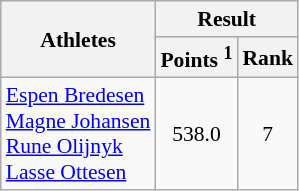<table class="wikitable" border="1" style="font-size:90%">
<tr>
<th rowspan=2>Athletes</th>
<th colspan=2>Result</th>
</tr>
<tr>
<th>Points <sup>1</sup></th>
<th>Rank</th>
</tr>
<tr>
<td><a href='#'>Espen Bredesen</a><br><a href='#'>Magne Johansen</a><br><a href='#'>Rune Olijnyk</a><br><a href='#'>Lasse Ottesen</a></td>
<td align=center>538.0</td>
<td align=center>7</td>
</tr>
</table>
